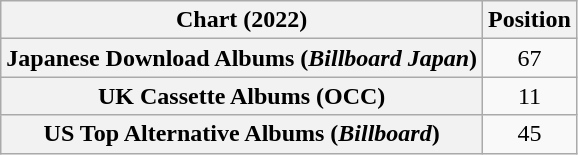<table class="wikitable sortable plainrowheaders" style="text-align:center">
<tr>
<th scope="col">Chart (2022)</th>
<th scope="col">Position</th>
</tr>
<tr>
<th scope="row">Japanese Download Albums (<em>Billboard Japan</em>)</th>
<td>67</td>
</tr>
<tr>
<th scope="row">UK Cassette Albums (OCC)</th>
<td>11</td>
</tr>
<tr>
<th scope="row">US Top Alternative Albums (<em>Billboard</em>)</th>
<td>45</td>
</tr>
</table>
